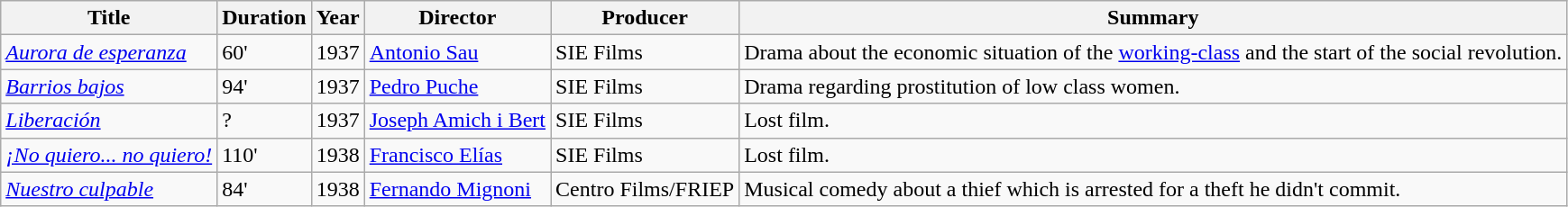<table class="wikitable sortable">
<tr>
<th>Title</th>
<th>Duration</th>
<th>Year</th>
<th>Director</th>
<th>Producer</th>
<th>Summary</th>
</tr>
<tr>
<td><em><a href='#'>Aurora de esperanza</a></em></td>
<td>60'</td>
<td>1937</td>
<td><a href='#'>Antonio Sau</a></td>
<td>SIE Films</td>
<td>Drama about the economic situation of the <a href='#'>working-class</a> and the start of the social revolution.</td>
</tr>
<tr>
<td><em><a href='#'>Barrios bajos</a></em></td>
<td>94'</td>
<td>1937</td>
<td><a href='#'>Pedro Puche</a></td>
<td>SIE Films</td>
<td>Drama regarding prostitution of low class women.</td>
</tr>
<tr>
<td><em><a href='#'>Liberación</a></em></td>
<td>?</td>
<td>1937</td>
<td><a href='#'>Joseph Amich i Bert</a></td>
<td>SIE Films</td>
<td>Lost film.</td>
</tr>
<tr>
<td><em><a href='#'>¡No quiero... no quiero!</a></em></td>
<td>110'</td>
<td>1938</td>
<td><a href='#'>Francisco Elías</a></td>
<td>SIE Films</td>
<td>Lost film.</td>
</tr>
<tr>
<td><em><a href='#'>Nuestro culpable</a></em></td>
<td>84'</td>
<td>1938</td>
<td><a href='#'>Fernando Mignoni</a></td>
<td>Centro Films/FRIEP</td>
<td>Musical comedy about a  thief which is arrested for a theft he didn't commit.</td>
</tr>
</table>
